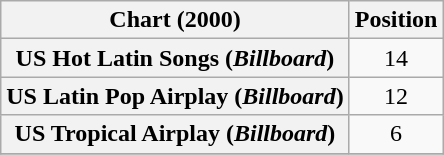<table class="wikitable plainrowheaders " style="text-align:center;">
<tr>
<th scope="col">Chart (2000)</th>
<th scope="col">Position</th>
</tr>
<tr>
<th scope="row">US Hot Latin Songs (<em>Billboard</em>)</th>
<td>14</td>
</tr>
<tr>
<th scope="row">US Latin Pop Airplay (<em>Billboard</em>)</th>
<td>12</td>
</tr>
<tr>
<th scope="row">US Tropical Airplay (<em>Billboard</em>)</th>
<td>6</td>
</tr>
<tr>
</tr>
</table>
